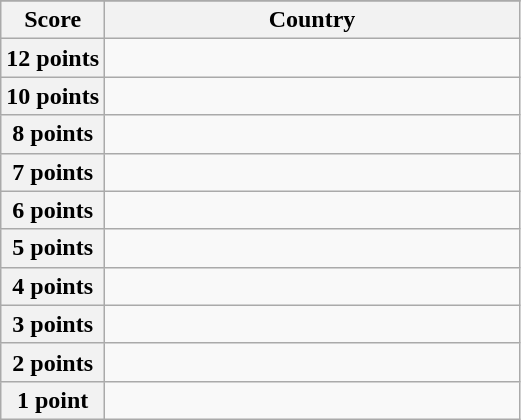<table class="wikitable">
<tr>
</tr>
<tr>
<th scope="col" width="20%">Score</th>
<th scope="col">Country</th>
</tr>
<tr>
<th scope="row">12 points</th>
<td></td>
</tr>
<tr>
<th scope="row">10 points</th>
<td></td>
</tr>
<tr>
<th scope="row">8 points</th>
<td></td>
</tr>
<tr>
<th scope="row">7 points</th>
<td></td>
</tr>
<tr>
<th scope="row">6 points</th>
<td></td>
</tr>
<tr>
<th scope="row">5 points</th>
<td></td>
</tr>
<tr>
<th scope="row">4 points</th>
<td></td>
</tr>
<tr>
<th scope="row">3 points</th>
<td></td>
</tr>
<tr>
<th scope="row">2 points</th>
<td></td>
</tr>
<tr>
<th scope="row">1 point</th>
<td></td>
</tr>
</table>
